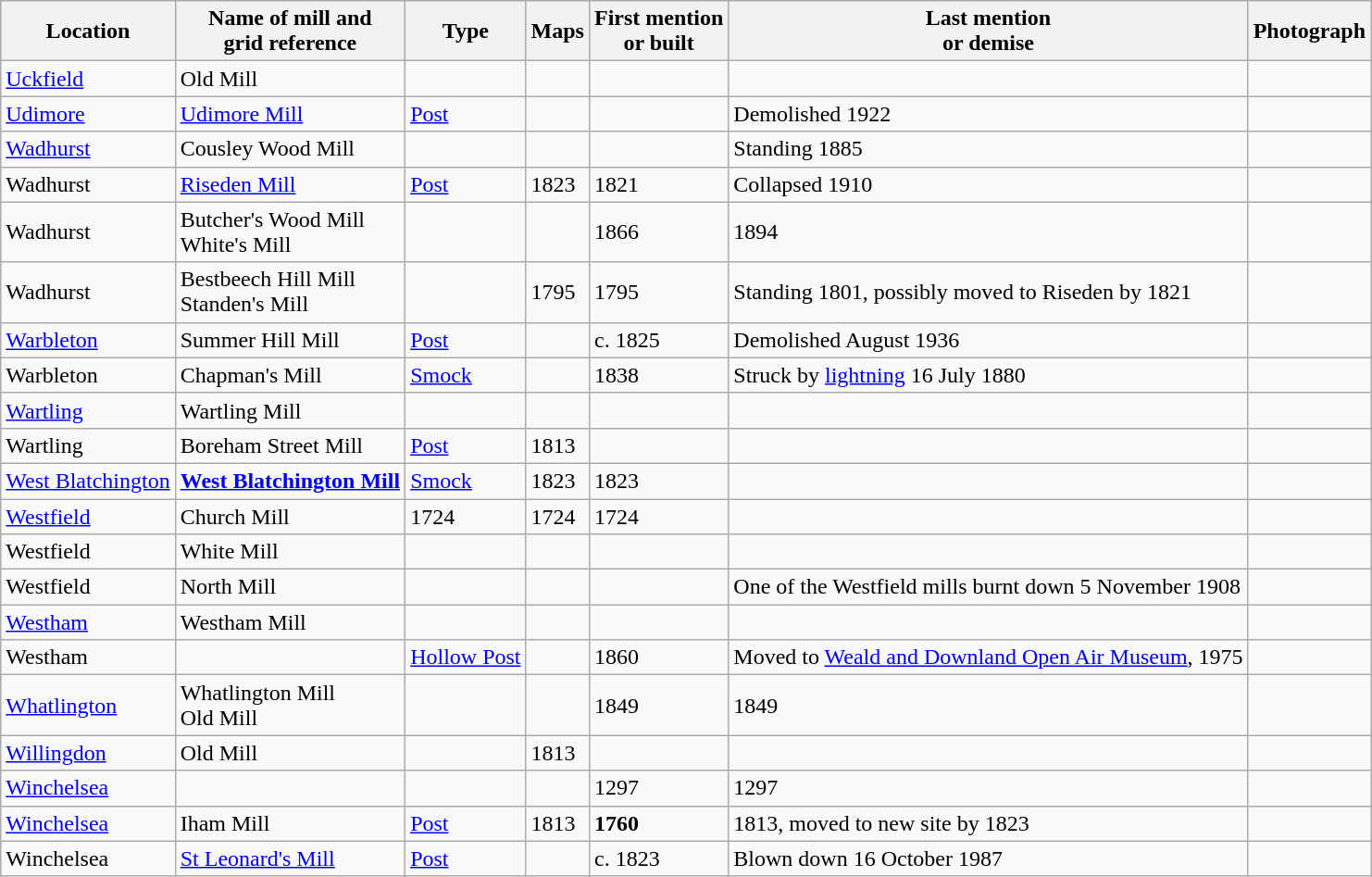<table class="wikitable">
<tr>
<th>Location</th>
<th>Name of mill and<br>grid reference</th>
<th>Type</th>
<th>Maps</th>
<th>First mention<br>or built</th>
<th>Last mention<br> or demise</th>
<th>Photograph</th>
</tr>
<tr>
<td><a href='#'>Uckfield</a></td>
<td>Old Mill</td>
<td></td>
<td></td>
<td></td>
<td></td>
<td></td>
</tr>
<tr>
<td><a href='#'>Udimore</a></td>
<td><a href='#'>Udimore Mill</a></td>
<td><a href='#'>Post</a></td>
<td></td>
<td></td>
<td>Demolished 1922</td>
<td></td>
</tr>
<tr>
<td><a href='#'>Wadhurst</a></td>
<td>Cousley Wood Mill</td>
<td></td>
<td></td>
<td></td>
<td>Standing 1885</td>
<td></td>
</tr>
<tr>
<td>Wadhurst</td>
<td><a href='#'>Riseden Mill</a><br></td>
<td><a href='#'>Post</a></td>
<td>1823</td>
<td>1821</td>
<td>Collapsed 1910<br></td>
<td></td>
</tr>
<tr>
<td>Wadhurst</td>
<td>Butcher's Wood Mill<br>White's Mill</td>
<td></td>
<td></td>
<td>1866</td>
<td>1894</td>
<td></td>
</tr>
<tr>
<td>Wadhurst</td>
<td>Bestbeech Hill Mill<br>Standen's Mill</td>
<td></td>
<td>1795</td>
<td>1795</td>
<td>Standing 1801, possibly moved to Riseden by 1821</td>
<td></td>
</tr>
<tr>
<td><a href='#'>Warbleton</a></td>
<td>Summer Hill Mill</td>
<td><a href='#'>Post</a></td>
<td></td>
<td>c. 1825</td>
<td>Demolished August 1936</td>
<td></td>
</tr>
<tr>
<td>Warbleton</td>
<td>Chapman's Mill</td>
<td><a href='#'>Smock</a></td>
<td></td>
<td>1838</td>
<td>Struck by <a href='#'>lightning</a> 16 July 1880</td>
<td></td>
</tr>
<tr>
<td><a href='#'>Wartling</a></td>
<td>Wartling Mill</td>
<td></td>
<td></td>
<td></td>
<td></td>
<td></td>
</tr>
<tr>
<td>Wartling</td>
<td>Boreham Street Mill</td>
<td><a href='#'>Post</a></td>
<td>1813</td>
<td></td>
<td></td>
<td></td>
</tr>
<tr>
<td><a href='#'>West Blatchington</a></td>
<td><strong><a href='#'>West Blatchington Mill</a></strong><br></td>
<td><a href='#'>Smock</a></td>
<td>1823</td>
<td>1823</td>
<td></td>
<td></td>
</tr>
<tr>
<td><a href='#'>Westfield</a></td>
<td>Church Mill</td>
<td>1724</td>
<td>1724</td>
<td>1724</td>
<td></td>
<td></td>
</tr>
<tr>
<td>Westfield</td>
<td>White Mill</td>
<td></td>
<td></td>
<td></td>
<td></td>
<td></td>
</tr>
<tr>
<td>Westfield</td>
<td>North Mill</td>
<td></td>
<td></td>
<td></td>
<td>One of the Westfield mills burnt down 5 November 1908</td>
<td></td>
</tr>
<tr>
<td><a href='#'>Westham</a></td>
<td>Westham Mill</td>
<td></td>
<td></td>
<td></td>
<td></td>
<td></td>
</tr>
<tr>
<td>Westham</td>
<td></td>
<td><a href='#'>Hollow Post</a></td>
<td></td>
<td>1860</td>
<td>Moved to <a href='#'>Weald and Downland Open Air Museum</a>, 1975</td>
<td></td>
</tr>
<tr>
<td><a href='#'>Whatlington</a></td>
<td>Whatlington Mill<br>Old Mill</td>
<td></td>
<td></td>
<td>1849</td>
<td>1849</td>
<td></td>
</tr>
<tr>
<td><a href='#'>Willingdon</a></td>
<td>Old Mill</td>
<td></td>
<td>1813</td>
<td></td>
<td></td>
<td></td>
</tr>
<tr>
<td><a href='#'>Winchelsea</a></td>
<td></td>
<td></td>
<td></td>
<td>1297</td>
<td>1297</td>
<td></td>
</tr>
<tr>
<td><a href='#'>Winchelsea</a></td>
<td>Iham Mill</td>
<td><a href='#'>Post</a></td>
<td>1813</td>
<td><strong>1760</strong></td>
<td>1813, moved to new site by 1823</td>
<td></td>
</tr>
<tr>
<td>Winchelsea</td>
<td><a href='#'>St Leonard's Mill</a><br></td>
<td><a href='#'>Post</a></td>
<td></td>
<td>c. 1823</td>
<td>Blown down 16 October 1987</td>
<td></td>
</tr>
</table>
